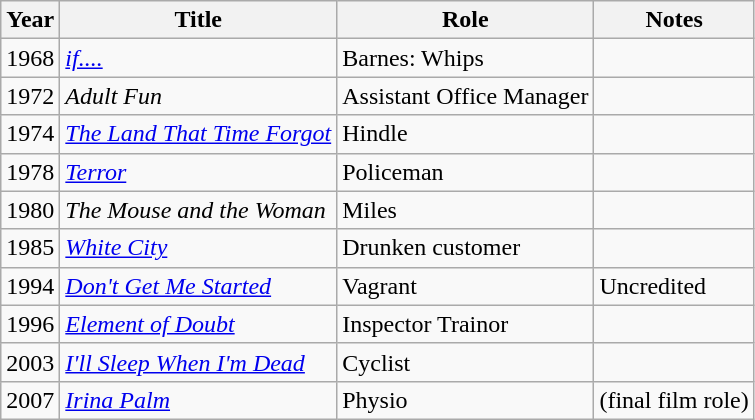<table class="wikitable">
<tr>
<th>Year</th>
<th>Title</th>
<th>Role</th>
<th>Notes</th>
</tr>
<tr>
<td>1968</td>
<td><em><a href='#'>if....</a></em></td>
<td>Barnes: Whips</td>
<td></td>
</tr>
<tr>
<td>1972</td>
<td><em>Adult Fun</em></td>
<td>Assistant Office Manager</td>
<td></td>
</tr>
<tr>
<td>1974</td>
<td><em><a href='#'>The Land That Time Forgot</a></em></td>
<td>Hindle</td>
<td></td>
</tr>
<tr>
<td>1978</td>
<td><em><a href='#'>Terror</a></em></td>
<td>Policeman</td>
<td></td>
</tr>
<tr>
<td>1980</td>
<td><em>The Mouse and the Woman</em></td>
<td>Miles</td>
<td></td>
</tr>
<tr>
<td>1985</td>
<td><em><a href='#'>White City</a></em></td>
<td>Drunken customer</td>
<td></td>
</tr>
<tr>
<td>1994</td>
<td><em><a href='#'>Don't Get Me Started</a></em></td>
<td>Vagrant</td>
<td>Uncredited</td>
</tr>
<tr>
<td>1996</td>
<td><em><a href='#'>Element of Doubt</a></em></td>
<td>Inspector Trainor</td>
<td></td>
</tr>
<tr>
<td>2003</td>
<td><em><a href='#'>I'll Sleep When I'm Dead</a></em></td>
<td>Cyclist</td>
<td></td>
</tr>
<tr>
<td>2007</td>
<td><em><a href='#'>Irina Palm</a></em></td>
<td>Physio</td>
<td>(final film role)</td>
</tr>
</table>
